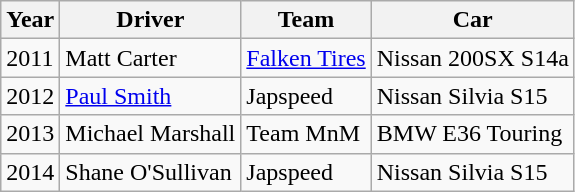<table class="wikitable">
<tr>
<th>Year</th>
<th>Driver</th>
<th>Team</th>
<th>Car</th>
</tr>
<tr>
<td>2011</td>
<td>Matt Carter</td>
<td><a href='#'>Falken Tires</a></td>
<td>Nissan 200SX S14a</td>
</tr>
<tr>
<td>2012</td>
<td><a href='#'>Paul Smith</a></td>
<td>Japspeed</td>
<td>Nissan Silvia S15</td>
</tr>
<tr>
<td>2013</td>
<td>Michael Marshall</td>
<td>Team MnM</td>
<td>BMW E36 Touring</td>
</tr>
<tr>
<td>2014</td>
<td>Shane O'Sullivan</td>
<td>Japspeed</td>
<td>Nissan Silvia S15</td>
</tr>
</table>
